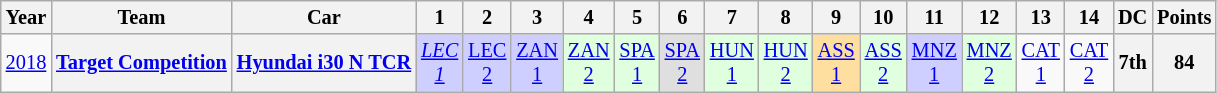<table class="wikitable" style="text-align:center; font-size:85%">
<tr>
<th>Year</th>
<th>Team</th>
<th>Car</th>
<th>1</th>
<th>2</th>
<th>3</th>
<th>4</th>
<th>5</th>
<th>6</th>
<th>7</th>
<th>8</th>
<th>9</th>
<th>10</th>
<th>11</th>
<th>12</th>
<th>13</th>
<th>14</th>
<th>DC</th>
<th>Points</th>
</tr>
<tr>
<td><a href='#'>2018</a></td>
<th><a href='#'>Target Competition</a></th>
<th><a href='#'>Hyundai i30 N TCR</a></th>
<td style="background:#CFCFFF;"><em><a href='#'>LEC<br>1</a></em><br></td>
<td style="background:#CFCFFF;"><a href='#'>LEC<br>2</a><br></td>
<td style="background:#CFCFFF;"><a href='#'>ZAN<br>1</a><br></td>
<td style="background:#DFFFDF;"><a href='#'>ZAN<br>2</a><br></td>
<td style="background:#DFFFDF;"><a href='#'>SPA<br>1</a><br></td>
<td style="background:#DFDFDF;"><a href='#'>SPA<br>2</a><br></td>
<td style="background:#DFFFDF;"><a href='#'>HUN<br>1</a><br></td>
<td style="background:#DFFFDF;"><a href='#'>HUN<br>2</a><br></td>
<td style="background:#FFDF9F;"><a href='#'>ASS<br>1</a><br></td>
<td style="background:#DFFFDF;"><a href='#'>ASS<br>2</a><br></td>
<td style="background:#CFCFFF;"><a href='#'>MNZ<br>1</a><br></td>
<td style="background:#DFFFDF;"><a href='#'>MNZ<br>2</a><br></td>
<td><a href='#'>CAT<br>1</a><br></td>
<td><a href='#'>CAT<br>2</a><br></td>
<th>7th</th>
<th>84</th>
</tr>
</table>
